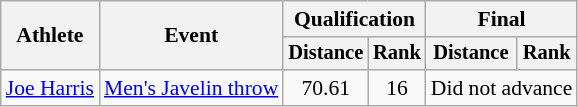<table class="wikitable" style="font-size:90%">
<tr>
<th rowspan=2>Athlete</th>
<th rowspan=2>Event</th>
<th colspan=2>Qualification</th>
<th colspan=2>Final</th>
</tr>
<tr style="font-size:95%">
<th>Distance</th>
<th>Rank</th>
<th>Distance</th>
<th>Rank</th>
</tr>
<tr align=center>
<td align=left><a href='#'>Joe Harris</a></td>
<td align=left><a href='#'>Men's Javelin throw</a></td>
<td>70.61</td>
<td>16</td>
<td colspan=2>Did not advance</td>
</tr>
</table>
